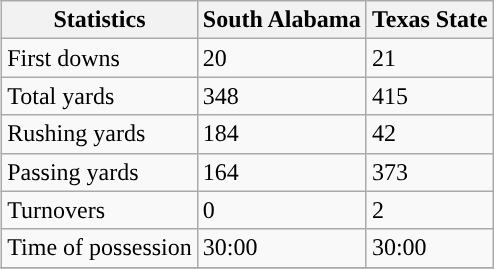<table class="wikitable" style="float: right;">
<tr>
<th>Statistics</th>
<th>South Alabama</th>
<th>Texas State</th>
</tr>
<tr>
<td>First downs</td>
<td>20</td>
<td>21</td>
</tr>
<tr>
<td>Total yards</td>
<td>348</td>
<td>415</td>
</tr>
<tr>
<td>Rushing yards</td>
<td>184</td>
<td>42</td>
</tr>
<tr>
<td>Passing yards</td>
<td>164</td>
<td>373</td>
</tr>
<tr>
<td>Turnovers</td>
<td>0</td>
<td>2</td>
</tr>
<tr>
<td>Time of possession</td>
<td>30:00</td>
<td>30:00</td>
</tr>
<tr>
</tr>
</table>
